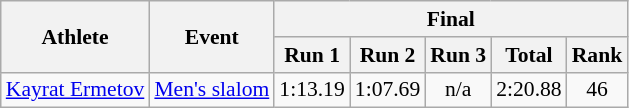<table class="wikitable" style="font-size:90%">
<tr>
<th rowspan="2">Athlete</th>
<th rowspan="2">Event</th>
<th colspan="5">Final</th>
</tr>
<tr>
<th>Run 1</th>
<th>Run 2</th>
<th>Run 3</th>
<th>Total</th>
<th>Rank</th>
</tr>
<tr>
<td><a href='#'>Kayrat Ermetov</a></td>
<td><a href='#'>Men's slalom</a></td>
<td align="center">1:13.19</td>
<td align="center">1:07.69</td>
<td align="center">n/a</td>
<td align="center">2:20.88</td>
<td align="center">46</td>
</tr>
</table>
